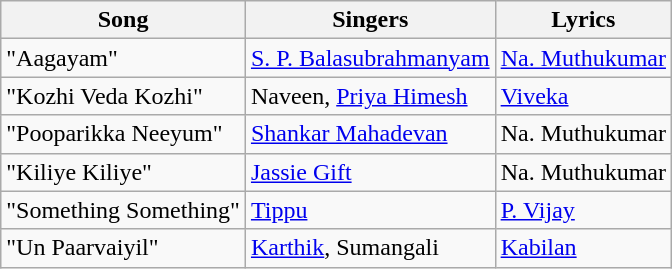<table class="wikitable">
<tr>
<th>Song</th>
<th>Singers</th>
<th>Lyrics</th>
</tr>
<tr>
<td>"Aagayam"</td>
<td><a href='#'>S. P. Balasubrahmanyam</a></td>
<td><a href='#'>Na. Muthukumar</a></td>
</tr>
<tr>
<td>"Kozhi Veda Kozhi"</td>
<td>Naveen, <a href='#'>Priya Himesh</a></td>
<td><a href='#'>Viveka</a></td>
</tr>
<tr>
<td>"Pooparikka Neeyum"</td>
<td><a href='#'>Shankar Mahadevan</a></td>
<td>Na. Muthukumar</td>
</tr>
<tr>
<td>"Kiliye Kiliye"</td>
<td><a href='#'>Jassie Gift</a></td>
<td>Na. Muthukumar</td>
</tr>
<tr>
<td>"Something Something"</td>
<td><a href='#'>Tippu</a></td>
<td><a href='#'>P. Vijay</a></td>
</tr>
<tr>
<td>"Un Paarvaiyil"</td>
<td><a href='#'>Karthik</a>, Sumangali</td>
<td><a href='#'>Kabilan</a></td>
</tr>
</table>
